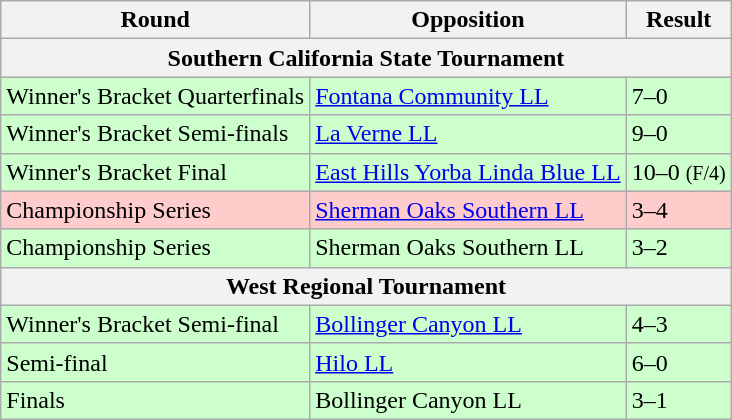<table class="wikitable">
<tr>
<th>Round</th>
<th>Opposition</th>
<th>Result</th>
</tr>
<tr>
<th colspan=3>Southern California State Tournament</th>
</tr>
<tr bgcolor=ccffcc>
<td>Winner's Bracket Quarterfinals</td>
<td><a href='#'>Fontana Community LL</a></td>
<td>7–0</td>
</tr>
<tr bgcolor=ccffcc>
<td>Winner's Bracket Semi-finals</td>
<td><a href='#'>La Verne LL</a></td>
<td>9–0</td>
</tr>
<tr bgcolor=ccffcc>
<td>Winner's Bracket Final</td>
<td><a href='#'>East Hills Yorba Linda Blue LL</a></td>
<td>10–0 <small>(F/4)</small></td>
</tr>
<tr bgcolor=ffcccc>
<td>Championship Series</td>
<td><a href='#'>Sherman Oaks Southern LL</a></td>
<td>3–4</td>
</tr>
<tr bgcolor=ccffcc>
<td>Championship Series</td>
<td>Sherman Oaks Southern LL</td>
<td>3–2</td>
</tr>
<tr>
<th colspan=3>West Regional Tournament</th>
</tr>
<tr bgcolor=ccffcc>
<td>Winner's Bracket Semi-final</td>
<td> <a href='#'>Bollinger Canyon LL</a></td>
<td>4–3</td>
</tr>
<tr bgcolor=ccffcc>
<td>Semi-final</td>
<td> <a href='#'>Hilo LL</a></td>
<td>6–0</td>
</tr>
<tr bgcolor=ccffcc>
<td>Finals</td>
<td> Bollinger Canyon LL</td>
<td>3–1</td>
</tr>
</table>
